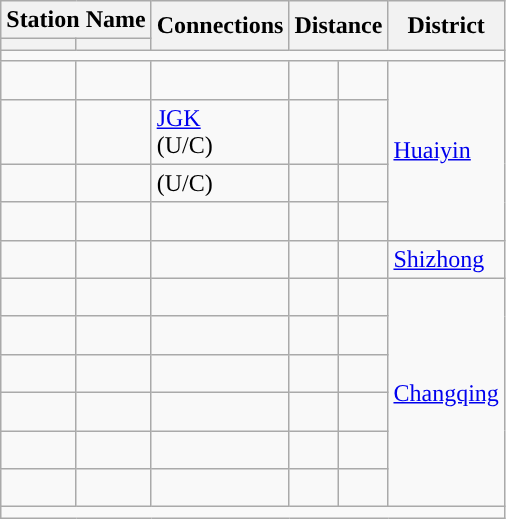<table class="wikitable">
<tr>
<th colspan="2">Station Name</th>
<th rowspan="2">Connections</th>
<th colspan="2" rowspan="2">Distance<br></th>
<th rowspan="2">District</th>
</tr>
<tr>
<th></th>
<th></th>
</tr>
<tr style="background:#">
<td colspan = "8"></td>
</tr>
<tr>
<td></td>
<td></td>
<td></td>
<td> </td>
<td> </td>
<td rowspan="4"><a href='#'>Huaiyin</a></td>
</tr>
<tr>
<td></td>
<td></td>
<td> <a href='#'>JGK</a><br>  (U/C)</td>
<td> </td>
<td> </td>
</tr>
<tr>
<td></td>
<td></td>
<td> (U/C)</td>
<td> </td>
<td> </td>
</tr>
<tr>
<td></td>
<td></td>
<td></td>
<td> </td>
<td> </td>
</tr>
<tr>
<td></td>
<td></td>
<td></td>
<td> </td>
<td> </td>
<td><a href='#'>Shizhong</a></td>
</tr>
<tr>
<td></td>
<td></td>
<td></td>
<td> </td>
<td> </td>
<td rowspan="6"><a href='#'>Changqing</a></td>
</tr>
<tr>
<td></td>
<td></td>
<td></td>
<td> </td>
<td> </td>
</tr>
<tr>
<td></td>
<td></td>
<td></td>
<td> </td>
<td> </td>
</tr>
<tr>
<td></td>
<td></td>
<td></td>
<td> </td>
<td> </td>
</tr>
<tr>
<td></td>
<td></td>
<td></td>
<td> </td>
<td> </td>
</tr>
<tr>
<td></td>
<td></td>
<td></td>
<td> </td>
<td> </td>
</tr>
<tr style="background:#">
<td colspan = "8"></td>
</tr>
</table>
